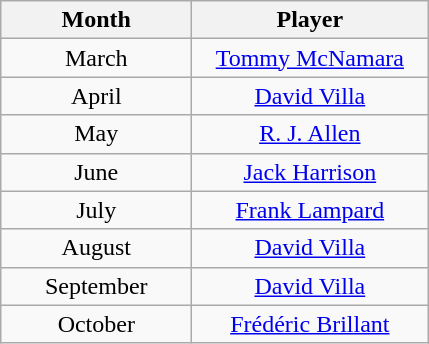<table class="wikitable">
<tr>
<th style="width:120px;">Month</th>
<th style="width:150px;">Player</th>
</tr>
<tr>
<td style="text-align:center;">March</td>
<td style="text-align:center;"> <a href='#'>Tommy McNamara</a></td>
</tr>
<tr>
<td style="text-align:center;">April</td>
<td style="text-align:center;"> <a href='#'>David Villa</a></td>
</tr>
<tr>
<td style="text-align:center;">May</td>
<td style="text-align:center;"> <a href='#'>R. J. Allen</a></td>
</tr>
<tr>
<td style="text-align:center;">June</td>
<td style="text-align:center;"> <a href='#'>Jack Harrison</a></td>
</tr>
<tr>
<td style="text-align:center;">July</td>
<td style="text-align:center;"> <a href='#'>Frank Lampard</a></td>
</tr>
<tr>
<td style="text-align:center;">August</td>
<td style="text-align:center;"> <a href='#'>David Villa</a></td>
</tr>
<tr>
<td style="text-align:center;">September</td>
<td style="text-align:center;"> <a href='#'>David Villa</a></td>
</tr>
<tr>
<td style="text-align:center;">October</td>
<td style="text-align:center;"> <a href='#'>Frédéric Brillant</a></td>
</tr>
</table>
